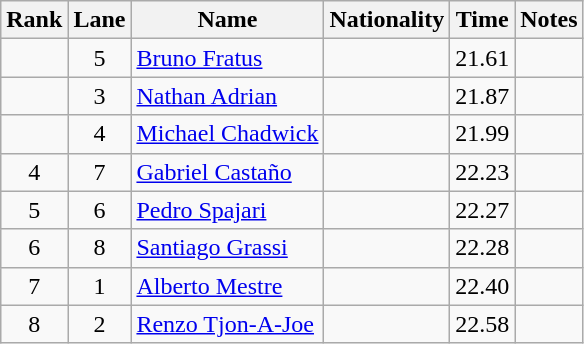<table class="wikitable sortable" style="text-align:center">
<tr>
<th>Rank</th>
<th>Lane</th>
<th>Name</th>
<th>Nationality</th>
<th>Time</th>
<th>Notes</th>
</tr>
<tr>
<td></td>
<td>5</td>
<td align=left><a href='#'>Bruno Fratus</a></td>
<td align=left></td>
<td>21.61</td>
<td></td>
</tr>
<tr>
<td></td>
<td>3</td>
<td align=left><a href='#'>Nathan Adrian</a></td>
<td align=left></td>
<td>21.87</td>
<td></td>
</tr>
<tr>
<td></td>
<td>4</td>
<td align=left><a href='#'>Michael Chadwick</a></td>
<td align=left></td>
<td>21.99</td>
<td></td>
</tr>
<tr>
<td>4</td>
<td>7</td>
<td align=left><a href='#'>Gabriel Castaño</a></td>
<td align=left></td>
<td>22.23</td>
<td></td>
</tr>
<tr>
<td>5</td>
<td>6</td>
<td align=left><a href='#'>Pedro Spajari</a></td>
<td align=left></td>
<td>22.27</td>
<td></td>
</tr>
<tr>
<td>6</td>
<td>8</td>
<td align=left><a href='#'>Santiago Grassi</a></td>
<td align=left></td>
<td>22.28</td>
<td></td>
</tr>
<tr>
<td>7</td>
<td>1</td>
<td align=left><a href='#'>Alberto Mestre</a></td>
<td align=left></td>
<td>22.40</td>
<td></td>
</tr>
<tr>
<td>8</td>
<td>2</td>
<td align=left><a href='#'>Renzo Tjon-A-Joe</a></td>
<td align=left></td>
<td>22.58</td>
<td></td>
</tr>
</table>
